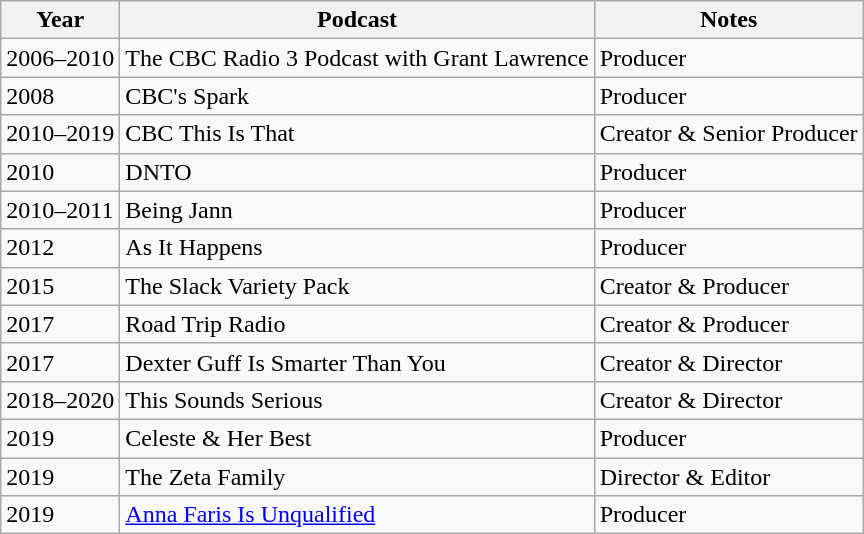<table class="wikitable">
<tr>
<th>Year</th>
<th>Podcast</th>
<th>Notes</th>
</tr>
<tr>
<td>2006–2010</td>
<td>The CBC Radio 3 Podcast with Grant Lawrence</td>
<td>Producer</td>
</tr>
<tr>
<td>2008</td>
<td>CBC's Spark</td>
<td>Producer</td>
</tr>
<tr>
<td>2010–2019</td>
<td>CBC This Is That</td>
<td>Creator & Senior Producer</td>
</tr>
<tr>
<td>2010</td>
<td>DNTO</td>
<td>Producer</td>
</tr>
<tr>
<td>2010–2011</td>
<td>Being Jann</td>
<td>Producer</td>
</tr>
<tr>
<td>2012</td>
<td>As It Happens</td>
<td>Producer</td>
</tr>
<tr>
<td>2015</td>
<td>The Slack Variety Pack</td>
<td>Creator & Producer</td>
</tr>
<tr>
<td>2017</td>
<td>Road Trip Radio</td>
<td>Creator & Producer</td>
</tr>
<tr>
<td>2017</td>
<td>Dexter Guff Is Smarter Than You</td>
<td>Creator & Director</td>
</tr>
<tr>
<td>2018–2020</td>
<td>This Sounds Serious</td>
<td>Creator & Director</td>
</tr>
<tr>
<td>2019</td>
<td>Celeste & Her Best</td>
<td>Producer</td>
</tr>
<tr>
<td>2019</td>
<td>The Zeta Family</td>
<td>Director & Editor</td>
</tr>
<tr>
<td>2019</td>
<td><a href='#'>Anna Faris Is Unqualified</a></td>
<td>Producer</td>
</tr>
</table>
